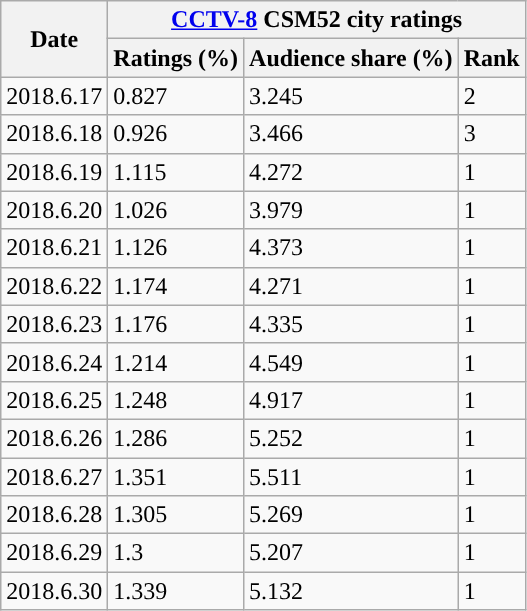<table class="wikitable sortable mw-collapsible class=">
<tr>
<th rowspan="2">Date</th>
<th colspan="3" rowspan="1"><a href='#'>CCTV-8</a> CSM52 city ratings</th>
</tr>
<tr>
<th>Ratings (%)</th>
<th>Audience share (%)</th>
<th>Rank</th>
</tr>
<tr>
<td>2018.6.17</td>
<td>0.827</td>
<td>3.245</td>
<td>2</td>
</tr>
<tr>
<td>2018.6.18</td>
<td>0.926</td>
<td>3.466</td>
<td>3</td>
</tr>
<tr>
<td>2018.6.19</td>
<td>1.115</td>
<td>4.272</td>
<td>1</td>
</tr>
<tr>
<td>2018.6.20</td>
<td>1.026</td>
<td>3.979</td>
<td>1</td>
</tr>
<tr>
<td>2018.6.21</td>
<td>1.126</td>
<td>4.373</td>
<td>1</td>
</tr>
<tr>
<td>2018.6.22</td>
<td>1.174</td>
<td>4.271</td>
<td>1</td>
</tr>
<tr>
<td>2018.6.23</td>
<td>1.176</td>
<td>4.335</td>
<td>1</td>
</tr>
<tr>
<td>2018.6.24</td>
<td>1.214</td>
<td>4.549</td>
<td>1</td>
</tr>
<tr>
<td>2018.6.25</td>
<td>1.248</td>
<td>4.917</td>
<td>1</td>
</tr>
<tr>
<td>2018.6.26</td>
<td>1.286</td>
<td>5.252</td>
<td>1</td>
</tr>
<tr>
<td>2018.6.27</td>
<td>1.351</td>
<td>5.511</td>
<td>1</td>
</tr>
<tr>
<td>2018.6.28</td>
<td>1.305</td>
<td>5.269</td>
<td>1</td>
</tr>
<tr>
<td>2018.6.29</td>
<td>1.3</td>
<td>5.207</td>
<td>1</td>
</tr>
<tr>
<td>2018.6.30</td>
<td>1.339</td>
<td>5.132</td>
<td>1</td>
</tr>
</table>
